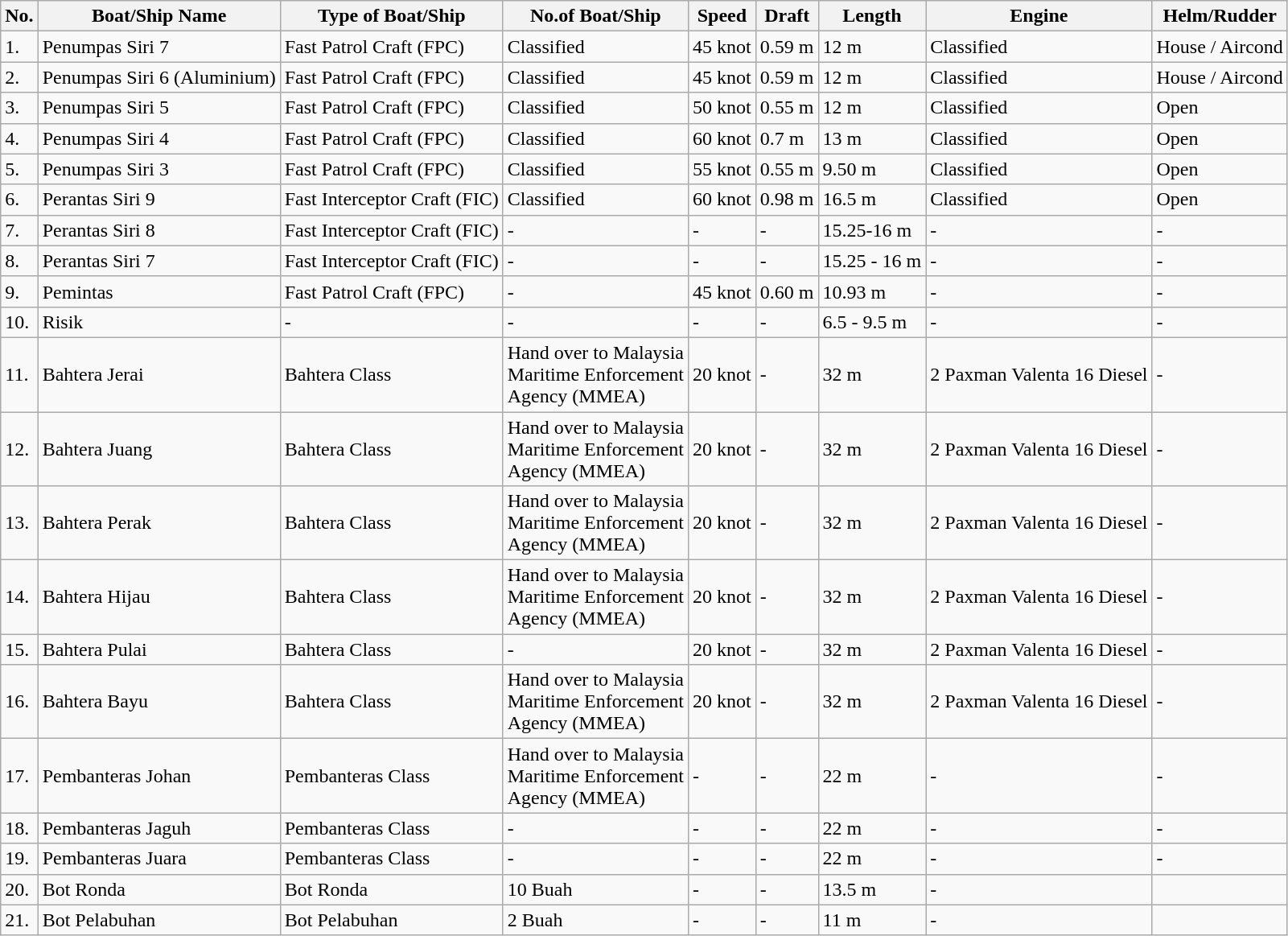<table class="wikitable">
<tr>
<th>No.</th>
<th><strong>Boat/Ship Name</strong></th>
<th><strong>Type of Boat/Ship</strong></th>
<th><strong>No.of Boat/Ship</strong></th>
<th><strong>Speed</strong></th>
<th><strong>Draft</strong></th>
<th><strong>Length</strong></th>
<th><strong>Engine</strong></th>
<th><strong>Helm/Rudder</strong></th>
</tr>
<tr>
<td>1.</td>
<td>Penumpas Siri 7</td>
<td>Fast Patrol Craft (FPC)</td>
<td>Classified</td>
<td>45 knot</td>
<td>0.59 m</td>
<td>12 m</td>
<td>Classified</td>
<td>House / Aircond</td>
</tr>
<tr>
<td>2.</td>
<td>Penumpas Siri 6 (Aluminium)</td>
<td>Fast Patrol Craft (FPC)</td>
<td>Classified</td>
<td>45 knot</td>
<td>0.59 m</td>
<td>12 m</td>
<td>Classified</td>
<td>House / Aircond</td>
</tr>
<tr>
<td>3.</td>
<td>Penumpas Siri 5</td>
<td>Fast Patrol Craft (FPC)</td>
<td>Classified</td>
<td>50 knot</td>
<td>0.55 m</td>
<td>12 m</td>
<td>Classified</td>
<td>Open</td>
</tr>
<tr>
<td>4.</td>
<td>Penumpas Siri 4</td>
<td>Fast Patrol Craft (FPC)</td>
<td>Classified</td>
<td>60 knot</td>
<td>0.7 m</td>
<td>13 m</td>
<td>Classified</td>
<td>Open</td>
</tr>
<tr>
<td>5.</td>
<td>Penumpas Siri 3</td>
<td>Fast Patrol Craft (FPC)</td>
<td>Classified</td>
<td>55 knot</td>
<td>0.55 m</td>
<td>9.50 m</td>
<td>Classified</td>
<td>Open</td>
</tr>
<tr>
<td>6.</td>
<td>Perantas Siri 9</td>
<td>Fast Interceptor Craft (FIC)</td>
<td>Classified</td>
<td>60 knot</td>
<td>0.98 m</td>
<td>16.5 m</td>
<td>Classified</td>
<td>Open</td>
</tr>
<tr>
<td>7.</td>
<td>Perantas Siri 8</td>
<td>Fast Interceptor Craft (FIC)</td>
<td>-</td>
<td>-</td>
<td>-</td>
<td>15.25-16 m</td>
<td>-</td>
<td>-</td>
</tr>
<tr>
<td>8.</td>
<td>Perantas Siri 7</td>
<td>Fast Interceptor Craft (FIC)</td>
<td>-</td>
<td>-</td>
<td>-</td>
<td>15.25 - 16 m</td>
<td>-</td>
<td>-</td>
</tr>
<tr>
<td>9.</td>
<td>Pemintas</td>
<td>Fast Patrol Craft (FPC)</td>
<td>-</td>
<td>45 knot</td>
<td>0.60 m</td>
<td>10.93 m</td>
<td>-</td>
<td>-</td>
</tr>
<tr>
<td>10.</td>
<td>Risik</td>
<td>-</td>
<td>-</td>
<td>-</td>
<td>-</td>
<td>6.5 - 9.5 m</td>
<td>-</td>
<td>-</td>
</tr>
<tr>
<td>11.</td>
<td>Bahtera Jerai</td>
<td>Bahtera Class</td>
<td>Hand over to Malaysia<br>Maritime Enforcement<br>Agency (MMEA)</td>
<td>20 knot</td>
<td>-</td>
<td>32 m</td>
<td>2 Paxman Valenta 16 Diesel</td>
<td>-</td>
</tr>
<tr>
<td>12.</td>
<td>Bahtera Juang</td>
<td>Bahtera Class</td>
<td>Hand over to Malaysia<br>Maritime Enforcement<br>Agency (MMEA)</td>
<td>20 knot</td>
<td>-</td>
<td>32 m</td>
<td>2 Paxman Valenta 16 Diesel</td>
<td>-</td>
</tr>
<tr>
<td>13.</td>
<td>Bahtera Perak</td>
<td>Bahtera Class</td>
<td>Hand over to Malaysia<br>Maritime Enforcement<br>Agency (MMEA)</td>
<td>20 knot</td>
<td>-</td>
<td>32 m</td>
<td>2 Paxman Valenta 16 Diesel</td>
<td>-</td>
</tr>
<tr>
<td>14.</td>
<td>Bahtera Hijau</td>
<td>Bahtera Class</td>
<td>Hand over to Malaysia<br>Maritime Enforcement<br>Agency (MMEA)</td>
<td>20 knot</td>
<td>-</td>
<td>32 m</td>
<td>2 Paxman Valenta 16 Diesel</td>
<td>-</td>
</tr>
<tr>
<td>15.</td>
<td>Bahtera Pulai</td>
<td>Bahtera Class</td>
<td>-</td>
<td>20 knot</td>
<td>-</td>
<td>32 m</td>
<td>2 Paxman Valenta 16 Diesel</td>
<td>-</td>
</tr>
<tr>
<td>16.</td>
<td>Bahtera Bayu</td>
<td>Bahtera Class</td>
<td>Hand over to Malaysia<br>Maritime Enforcement<br>Agency (MMEA)</td>
<td>20 knot</td>
<td>-</td>
<td>32 m</td>
<td>2 Paxman Valenta 16 Diesel</td>
<td>-</td>
</tr>
<tr>
<td>17.</td>
<td>Pembanteras Johan</td>
<td>Pembanteras Class</td>
<td>Hand over to Malaysia<br>Maritime Enforcement<br>Agency (MMEA)</td>
<td>-</td>
<td>-</td>
<td>22 m</td>
<td>-</td>
<td>-</td>
</tr>
<tr>
<td>18.</td>
<td>Pembanteras Jaguh</td>
<td>Pembanteras Class</td>
<td>-</td>
<td>-</td>
<td>-</td>
<td>22 m</td>
<td>-</td>
<td>-</td>
</tr>
<tr>
<td>19.</td>
<td>Pembanteras Juara</td>
<td>Pembanteras Class</td>
<td>-</td>
<td>-</td>
<td>-</td>
<td>22 m</td>
<td>-</td>
<td>-</td>
</tr>
<tr>
<td>20.</td>
<td>Bot Ronda</td>
<td>Bot Ronda</td>
<td>10 Buah</td>
<td>-</td>
<td>-</td>
<td>13.5 m</td>
<td>-</td>
<td></td>
</tr>
<tr>
<td>21.</td>
<td>Bot Pelabuhan</td>
<td>Bot Pelabuhan</td>
<td>2 Buah</td>
<td>-</td>
<td>-</td>
<td>11 m</td>
<td>-</td>
</tr>
</table>
